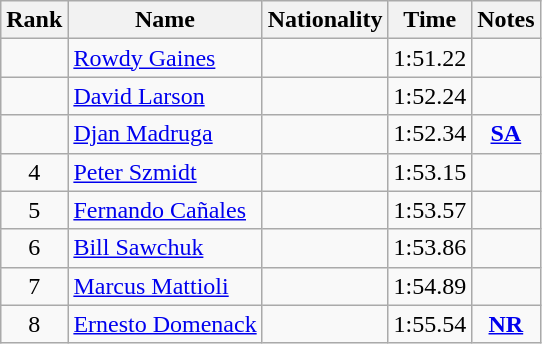<table class="wikitable sortable" style="text-align:center">
<tr>
<th>Rank</th>
<th>Name</th>
<th>Nationality</th>
<th>Time</th>
<th>Notes</th>
</tr>
<tr>
<td></td>
<td align=left><a href='#'>Rowdy Gaines</a></td>
<td align=left></td>
<td>1:51.22</td>
<td></td>
</tr>
<tr>
<td></td>
<td align=left><a href='#'>David Larson</a></td>
<td align=left></td>
<td>1:52.24</td>
<td></td>
</tr>
<tr>
<td></td>
<td align=left><a href='#'>Djan Madruga</a></td>
<td align=left></td>
<td>1:52.34</td>
<td><strong><a href='#'>SA</a></strong></td>
</tr>
<tr>
<td>4</td>
<td align=left><a href='#'>Peter Szmidt</a></td>
<td align=left></td>
<td>1:53.15</td>
<td></td>
</tr>
<tr>
<td>5</td>
<td align=left><a href='#'>Fernando Cañales</a></td>
<td align=left></td>
<td>1:53.57</td>
<td></td>
</tr>
<tr>
<td>6</td>
<td align=left><a href='#'>Bill Sawchuk</a></td>
<td align=left></td>
<td>1:53.86</td>
<td></td>
</tr>
<tr>
<td>7</td>
<td align=left><a href='#'>Marcus Mattioli</a></td>
<td align=left></td>
<td>1:54.89</td>
<td></td>
</tr>
<tr>
<td>8</td>
<td align=left><a href='#'>Ernesto Domenack</a></td>
<td align=left></td>
<td>1:55.54</td>
<td><strong><a href='#'>NR</a></strong></td>
</tr>
</table>
